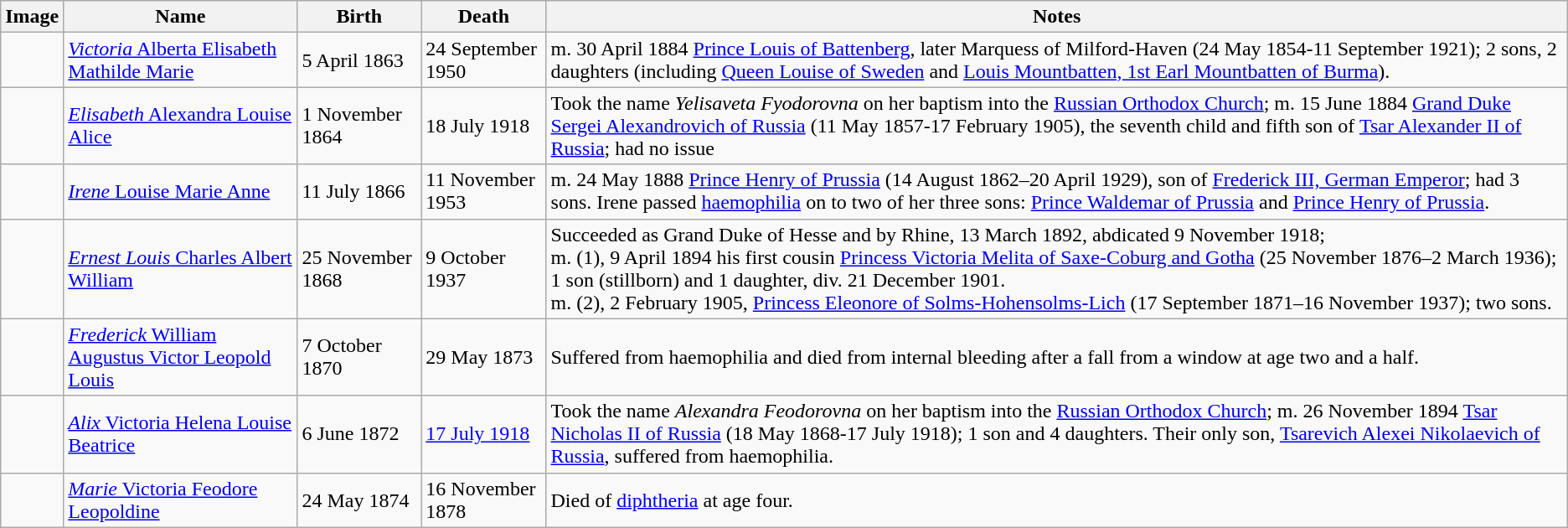<table class="wikitable">
<tr>
<th>Image</th>
<th>Name</th>
<th>Birth</th>
<th>Death</th>
<th>Notes</th>
</tr>
<tr>
<td></td>
<td><a href='#'><em>Victoria</em> Alberta Elisabeth Mathilde Marie</a></td>
<td>5 April 1863</td>
<td>24 September 1950</td>
<td>m. 30 April 1884 <a href='#'>Prince Louis of Battenberg</a>, later Marquess of Milford-Haven (24 May 1854-11 September 1921); 2 sons, 2 daughters (including <a href='#'>Queen Louise of Sweden</a> and <a href='#'>Louis Mountbatten, 1st Earl Mountbatten of Burma</a>).</td>
</tr>
<tr>
<td></td>
<td><a href='#'><em>Elisabeth</em> Alexandra Louise Alice</a></td>
<td>1 November 1864</td>
<td>18 July 1918</td>
<td>Took the name <em>Yelisaveta Fyodorovna</em> on her baptism into the <a href='#'>Russian Orthodox Church</a>; m. 15 June 1884 <a href='#'>Grand Duke Sergei Alexandrovich of Russia</a> (11 May 1857-17 February 1905), the seventh child and fifth son of <a href='#'>Tsar Alexander II of Russia</a>; had no issue</td>
</tr>
<tr>
<td></td>
<td><a href='#'><em>Irene</em> Louise Marie Anne</a></td>
<td>11 July 1866</td>
<td>11 November 1953</td>
<td>m. 24 May 1888 <a href='#'>Prince Henry of Prussia</a> (14 August 1862–20 April 1929), son of <a href='#'>Frederick III, German Emperor</a>; had 3 sons. Irene passed <a href='#'>haemophilia</a> on to two of her three sons: <a href='#'>Prince Waldemar of Prussia</a> and <a href='#'>Prince Henry of Prussia</a>.</td>
</tr>
<tr>
<td></td>
<td><a href='#'><em>Ernest Louis</em> Charles Albert William</a></td>
<td>25 November 1868</td>
<td>9 October 1937</td>
<td>Succeeded as Grand Duke of Hesse and by Rhine, 13 March 1892, abdicated 9 November 1918;<br>m. (1), 9 April 1894 his first cousin <a href='#'>Princess Victoria Melita of Saxe-Coburg and Gotha</a> (25 November 1876–2 March 1936); 1 son (stillborn) and 1 daughter, div. 21 December 1901.<br>m. (2), 2 February 1905, <a href='#'>Princess Eleonore of Solms-Hohensolms-Lich</a> (17 September 1871–16 November 1937); two sons.</td>
</tr>
<tr>
<td></td>
<td><a href='#'><em>Frederick</em> William Augustus Victor Leopold Louis</a></td>
<td>7 October 1870</td>
<td>29 May 1873</td>
<td>Suffered from haemophilia and died from internal bleeding after a fall from a window at age two and a half.</td>
</tr>
<tr>
<td></td>
<td><a href='#'><em>Alix</em> Victoria Helena Louise Beatrice</a></td>
<td>6 June 1872</td>
<td><a href='#'>17 July 1918</a></td>
<td>Took the name <em>Alexandra Feodorovna</em> on her baptism into the <a href='#'>Russian Orthodox Church</a>; m. 26 November 1894 <a href='#'>Tsar Nicholas II of Russia</a> (18 May 1868-17 July 1918); 1 son and 4 daughters. Their only son, <a href='#'>Tsarevich Alexei Nikolaevich of Russia</a>, suffered from haemophilia.</td>
</tr>
<tr>
<td></td>
<td><a href='#'><em>Marie</em> Victoria Feodore Leopoldine</a></td>
<td>24 May 1874</td>
<td>16 November 1878</td>
<td>Died of <a href='#'>diphtheria</a> at age four.</td>
</tr>
</table>
